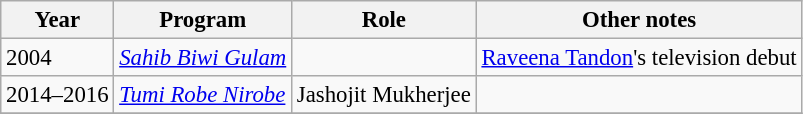<table class="wikitable" style="font-size: 95%;">
<tr>
<th>Year</th>
<th>Program</th>
<th>Role</th>
<th>Other notes</th>
</tr>
<tr>
<td>2004</td>
<td><em><a href='#'>Sahib Biwi Gulam</a></em></td>
<td></td>
<td><a href='#'>Raveena Tandon</a>'s television debut</td>
</tr>
<tr>
<td>2014–2016</td>
<td><em><a href='#'>Tumi Robe Nirobe</a></em></td>
<td>Jashojit Mukherjee</td>
<td></td>
</tr>
<tr>
</tr>
</table>
